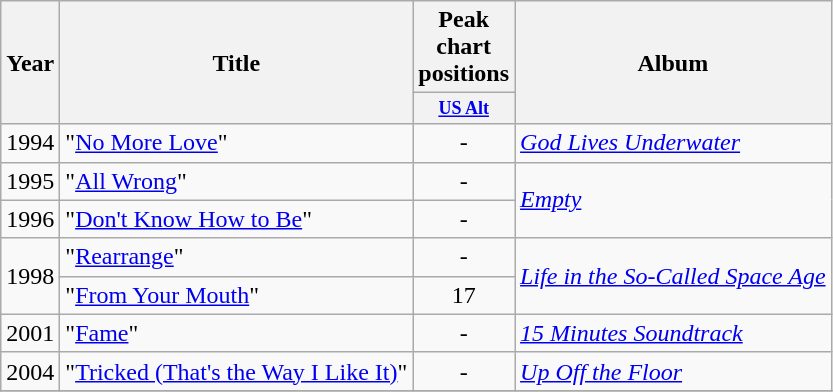<table class="wikitable">
<tr>
<th rowspan="2">Year</th>
<th rowspan="2">Title</th>
<th colspan="1">Peak chart positions</th>
<th rowspan="2">Album</th>
</tr>
<tr>
<th style="width:3em;font-size:75%"><a href='#'>US Alt</a><br></th>
</tr>
<tr>
<td rowspan="1">1994</td>
<td>"<a href='#'>No More Love</a>"</td>
<td align="center">-</td>
<td rowspan="1"><em><a href='#'>God Lives Underwater</a></em></td>
</tr>
<tr>
<td rowspan="1">1995</td>
<td>"<a href='#'>All Wrong</a>"</td>
<td align="center">-</td>
<td rowspan="2"><em><a href='#'>Empty</a></em></td>
</tr>
<tr>
<td rowspan="1">1996</td>
<td>"<a href='#'>Don't Know How to Be</a>"</td>
<td align="center">-</td>
</tr>
<tr>
<td rowspan="2">1998</td>
<td>"<a href='#'>Rearrange</a>"</td>
<td align="center">-</td>
<td rowspan="2"><em><a href='#'>Life in the So-Called Space Age</a></em></td>
</tr>
<tr>
<td>"<a href='#'>From Your Mouth</a>"</td>
<td align="center">17</td>
</tr>
<tr>
<td rowspan="1">2001</td>
<td>"<a href='#'>Fame</a>"</td>
<td align="center">-</td>
<td rowspan="1"><em><a href='#'>15 Minutes Soundtrack</a></em></td>
</tr>
<tr>
<td rowspan="1">2004</td>
<td>"<a href='#'>Tricked (That's the Way I Like It)</a>"</td>
<td align="center">-</td>
<td rowspan="1"><em><a href='#'>Up Off the Floor</a></em></td>
</tr>
<tr>
</tr>
</table>
